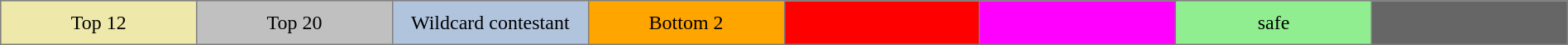<table border="2" cellpadding="8" style="background:silver; border:1px solid gray; border-collapse:collapse; margin:1em auto; text-align:center;">
<tr>
<td style="background:palegoldenrod;" width="7%">Top 12</td>
<td width="7%">Top 20</td>
<td style="background:lightsteelblue;" width="7%">Wildcard contestant</td>
<td style="background:orange;" width="7%">Bottom 2</td>
<td style="background:red;" width="7%"></td>
<td style="background:magenta;" width="7%"></td>
<td style="background:lightgreen;" width="7%">safe</td>
<td style="background:#666666;" width="7%"><br></td>
</tr>
</table>
